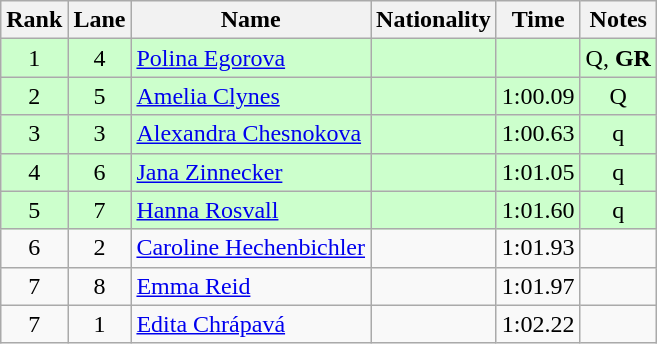<table class="wikitable sortable" style="text-align:center">
<tr>
<th>Rank</th>
<th>Lane</th>
<th>Name</th>
<th>Nationality</th>
<th>Time</th>
<th>Notes</th>
</tr>
<tr bgcolor=ccffcc>
<td>1</td>
<td>4</td>
<td align=left><a href='#'>Polina Egorova</a></td>
<td align=left></td>
<td></td>
<td>Q, <strong>GR</strong></td>
</tr>
<tr bgcolor=ccffcc>
<td>2</td>
<td>5</td>
<td align=left><a href='#'>Amelia Clynes</a></td>
<td align=left></td>
<td>1:00.09</td>
<td>Q</td>
</tr>
<tr bgcolor=ccffcc>
<td>3</td>
<td>3</td>
<td align=left><a href='#'>Alexandra Chesnokova</a></td>
<td align=left></td>
<td>1:00.63</td>
<td>q</td>
</tr>
<tr bgcolor=ccffcc>
<td>4</td>
<td>6</td>
<td align=left><a href='#'>Jana Zinnecker</a></td>
<td align=left></td>
<td>1:01.05</td>
<td>q</td>
</tr>
<tr bgcolor=ccffcc>
<td>5</td>
<td>7</td>
<td align=left><a href='#'>Hanna Rosvall</a></td>
<td align=left></td>
<td>1:01.60</td>
<td>q</td>
</tr>
<tr>
<td>6</td>
<td>2</td>
<td align=left><a href='#'>Caroline Hechenbichler</a></td>
<td align=left></td>
<td>1:01.93</td>
<td></td>
</tr>
<tr>
<td>7</td>
<td>8</td>
<td align=left><a href='#'>Emma Reid</a></td>
<td align=left></td>
<td>1:01.97</td>
<td></td>
</tr>
<tr>
<td>7</td>
<td>1</td>
<td align=left><a href='#'>Edita Chrápavá</a></td>
<td align=left></td>
<td>1:02.22</td>
<td></td>
</tr>
</table>
